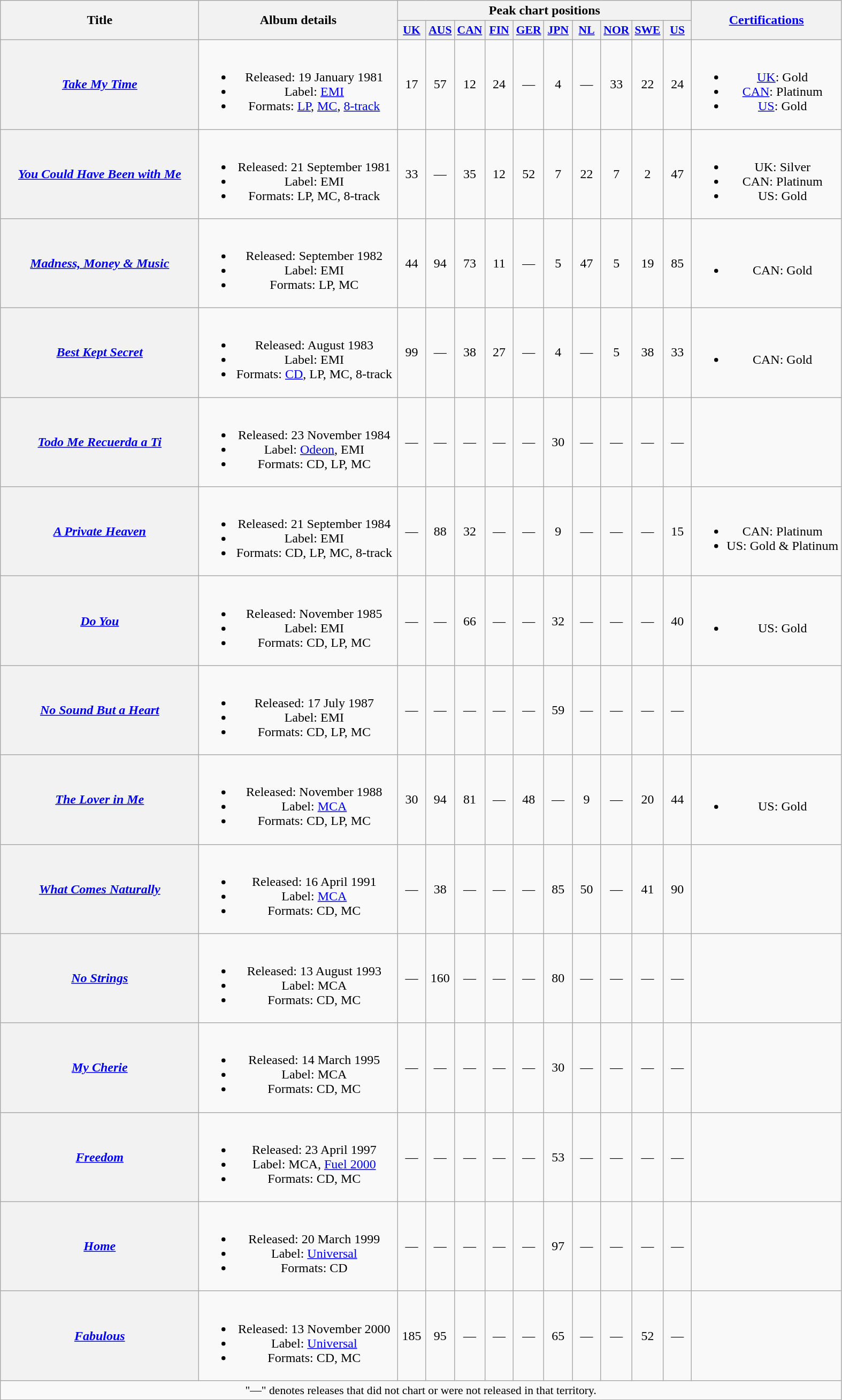<table class="wikitable plainrowheaders" style="text-align:center;">
<tr>
<th rowspan="2" scope="col" style="width:15em;">Title</th>
<th rowspan="2" scope="col" style="width:15em;">Album details</th>
<th colspan="10">Peak chart positions</th>
<th rowspan="2"><a href='#'>Certifications</a></th>
</tr>
<tr>
<th scope="col" style="width:2em;font-size:90%;"><a href='#'>UK</a><br></th>
<th scope="col" style="width:2em;font-size:90%;"><a href='#'>AUS</a><br></th>
<th scope="col" style="width:2em;font-size:90%;"><a href='#'>CAN</a><br></th>
<th scope="col" style="width:2em;font-size:90%;"><a href='#'>FIN</a><br></th>
<th scope="col" style="width:2em;font-size:90%;"><a href='#'>GER</a><br></th>
<th scope="col" style="width:2em;font-size:90%;"><a href='#'>JPN</a><br></th>
<th scope="col" style="width:2em;font-size:90%;"><a href='#'>NL</a><br></th>
<th scope="col" style="width:2em;font-size:90%;"><a href='#'>NOR</a><br></th>
<th scope="col" style="width:2em;font-size:90%;"><a href='#'>SWE</a><br></th>
<th scope="col" style="width:2em;font-size:90%;"><a href='#'>US</a><br></th>
</tr>
<tr>
<th scope="row"><em><a href='#'>Take My Time</a></em> </th>
<td><br><ul><li>Released: 19 January 1981</li><li>Label: <a href='#'>EMI</a></li><li>Formats: <a href='#'>LP</a>, <a href='#'>MC</a>, <a href='#'>8-track</a></li></ul></td>
<td>17</td>
<td>57</td>
<td>12</td>
<td>24</td>
<td>—</td>
<td>4</td>
<td>—</td>
<td>33</td>
<td>22</td>
<td>24</td>
<td><br><ul><li><a href='#'>UK</a>: Gold</li><li><a href='#'>CAN</a>: Platinum</li><li><a href='#'>US</a>: Gold</li></ul></td>
</tr>
<tr>
<th scope="row"><em><a href='#'>You Could Have Been with Me</a></em></th>
<td><br><ul><li>Released: 21 September 1981</li><li>Label: EMI</li><li>Formats: LP, MC, 8-track</li></ul></td>
<td>33</td>
<td>—</td>
<td>35</td>
<td>12</td>
<td>52</td>
<td>7</td>
<td>22</td>
<td>7</td>
<td>2</td>
<td>47</td>
<td><br><ul><li>UK: Silver</li><li>CAN: Platinum</li><li>US: Gold</li></ul></td>
</tr>
<tr>
<th scope="row"><em><a href='#'>Madness, Money & Music</a></em></th>
<td><br><ul><li>Released: September 1982</li><li>Label: EMI</li><li>Formats: LP, MC</li></ul></td>
<td>44</td>
<td>94</td>
<td>73</td>
<td>11</td>
<td>—</td>
<td>5</td>
<td>47</td>
<td>5</td>
<td>19</td>
<td>85</td>
<td><br><ul><li>CAN: Gold</li></ul></td>
</tr>
<tr>
<th scope="row"><em><a href='#'>Best Kept Secret</a></em></th>
<td><br><ul><li>Released: August 1983</li><li>Label: EMI</li><li>Formats: <a href='#'>CD</a>, LP, MC, 8-track</li></ul></td>
<td>99</td>
<td>—</td>
<td>38</td>
<td>27</td>
<td>—</td>
<td>4</td>
<td>—</td>
<td>5</td>
<td>38</td>
<td>33</td>
<td><br><ul><li>CAN: Gold</li></ul></td>
</tr>
<tr>
<th scope="row"><em><a href='#'>Todo Me Recuerda a Ti</a></em></th>
<td><br><ul><li>Released: 23 November 1984</li><li>Label: <a href='#'>Odeon</a>, EMI</li><li>Formats: CD, LP, MC</li></ul></td>
<td>—</td>
<td>—</td>
<td>—</td>
<td>—</td>
<td>—</td>
<td>30</td>
<td>—</td>
<td>—</td>
<td>—</td>
<td>—</td>
<td></td>
</tr>
<tr>
<th scope="row"><em><a href='#'>A Private Heaven</a></em></th>
<td><br><ul><li>Released: 21 September 1984</li><li>Label: EMI</li><li>Formats: CD, LP, MC, 8-track</li></ul></td>
<td>—</td>
<td>88</td>
<td>32</td>
<td>—</td>
<td>—</td>
<td>9</td>
<td>—</td>
<td>—</td>
<td>—</td>
<td>15</td>
<td><br><ul><li>CAN: Platinum</li><li>US: Gold & Platinum</li></ul></td>
</tr>
<tr>
<th scope="row"><em><a href='#'>Do You</a></em></th>
<td><br><ul><li>Released: November 1985</li><li>Label: EMI</li><li>Formats: CD, LP, MC</li></ul></td>
<td>—</td>
<td>—</td>
<td>66</td>
<td>—</td>
<td>—</td>
<td>32</td>
<td>—</td>
<td>—</td>
<td>—</td>
<td>40</td>
<td><br><ul><li>US: Gold</li></ul></td>
</tr>
<tr>
<th scope="row"><em><a href='#'>No Sound But a Heart</a></em></th>
<td><br><ul><li>Released: 17 July 1987</li><li>Label: EMI</li><li>Formats: CD, LP, MC</li></ul></td>
<td>—</td>
<td>—</td>
<td>—</td>
<td>—</td>
<td>—</td>
<td>59</td>
<td>—</td>
<td>—</td>
<td>—</td>
<td>—</td>
<td></td>
</tr>
<tr>
<th scope="row"><em><a href='#'>The Lover in Me</a></em></th>
<td><br><ul><li>Released: November 1988</li><li>Label: <a href='#'>MCA</a></li><li>Formats: CD, LP, MC</li></ul></td>
<td>30</td>
<td>94</td>
<td>81</td>
<td>—</td>
<td>48</td>
<td>—</td>
<td>9</td>
<td>—</td>
<td>20</td>
<td>44</td>
<td><br><ul><li>US: Gold</li></ul></td>
</tr>
<tr>
<th scope="row"><em><a href='#'>What Comes Naturally</a></em></th>
<td><br><ul><li>Released: 16 April 1991</li><li>Label: <a href='#'>MCA</a></li><li>Formats: CD, MC</li></ul></td>
<td>—</td>
<td>38</td>
<td>—</td>
<td>—</td>
<td>—</td>
<td>85</td>
<td>50</td>
<td>—</td>
<td>41</td>
<td>90</td>
<td></td>
</tr>
<tr>
<th scope="row"><em><a href='#'>No Strings</a></em></th>
<td><br><ul><li>Released: 13 August 1993</li><li>Label: MCA</li><li>Formats: CD, MC</li></ul></td>
<td>—</td>
<td>160</td>
<td>—</td>
<td>—</td>
<td>—</td>
<td>80</td>
<td>—</td>
<td>—</td>
<td>—</td>
<td>—</td>
<td></td>
</tr>
<tr>
<th scope="row"><em><a href='#'>My Cherie</a></em></th>
<td><br><ul><li>Released: 14 March 1995</li><li>Label: MCA</li><li>Formats: CD, MC</li></ul></td>
<td>—</td>
<td>—</td>
<td>—</td>
<td>—</td>
<td>—</td>
<td>30</td>
<td>—</td>
<td>—</td>
<td>—</td>
<td>—</td>
<td></td>
</tr>
<tr>
<th scope="row"><em><a href='#'>Freedom</a></em></th>
<td><br><ul><li>Released: 23 April 1997</li><li>Label: MCA, <a href='#'>Fuel 2000</a></li><li>Formats: CD, MC</li></ul></td>
<td>—</td>
<td>—</td>
<td>—</td>
<td>—</td>
<td>—</td>
<td>53</td>
<td>—</td>
<td>—</td>
<td>—</td>
<td>—</td>
<td></td>
</tr>
<tr>
<th scope="row"><em><a href='#'>Home</a></em></th>
<td><br><ul><li>Released: 20 March 1999</li><li>Label: <a href='#'>Universal</a></li><li>Formats: CD</li></ul></td>
<td>—</td>
<td>—</td>
<td>—</td>
<td>—</td>
<td>—</td>
<td>97</td>
<td>—</td>
<td>—</td>
<td>—</td>
<td>—</td>
<td></td>
</tr>
<tr>
<th scope="row"><em><a href='#'>Fabulous</a></em></th>
<td><br><ul><li>Released: 13 November 2000</li><li>Label: <a href='#'>Universal</a></li><li>Formats: CD, MC</li></ul></td>
<td>185</td>
<td>95</td>
<td>—</td>
<td>—</td>
<td>—</td>
<td>65</td>
<td>—</td>
<td>—</td>
<td>52</td>
<td>—</td>
<td></td>
</tr>
<tr>
<td colspan="13" style="font-size:90%">"—" denotes releases that did not chart or were not released in that territory.</td>
</tr>
</table>
